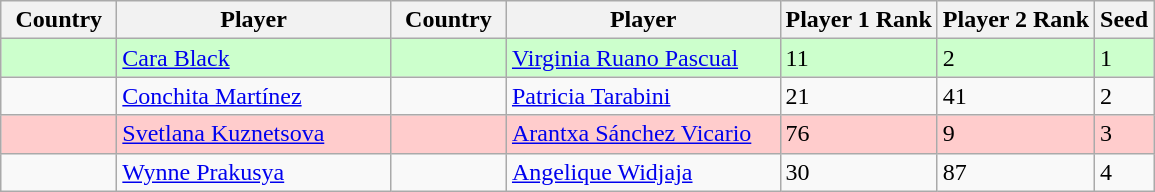<table class="sortable wikitable">
<tr>
<th width="70">Country</th>
<th width="175">Player</th>
<th width="70">Country</th>
<th width="175">Player</th>
<th>Player 1 Rank</th>
<th>Player 2 Rank</th>
<th>Seed</th>
</tr>
<tr style="background:#cfc;">
<td></td>
<td><a href='#'>Cara Black</a></td>
<td></td>
<td><a href='#'>Virginia Ruano Pascual</a></td>
<td>11</td>
<td>2</td>
<td>1</td>
</tr>
<tr>
<td></td>
<td><a href='#'>Conchita Martínez</a></td>
<td></td>
<td><a href='#'>Patricia Tarabini</a></td>
<td>21</td>
<td>41</td>
<td>2</td>
</tr>
<tr style="background:#fcc;">
<td></td>
<td><a href='#'>Svetlana Kuznetsova</a></td>
<td></td>
<td><a href='#'>Arantxa Sánchez Vicario</a></td>
<td>76</td>
<td>9</td>
<td>3</td>
</tr>
<tr>
<td></td>
<td><a href='#'>Wynne Prakusya</a></td>
<td></td>
<td><a href='#'>Angelique Widjaja</a></td>
<td>30</td>
<td>87</td>
<td>4</td>
</tr>
</table>
